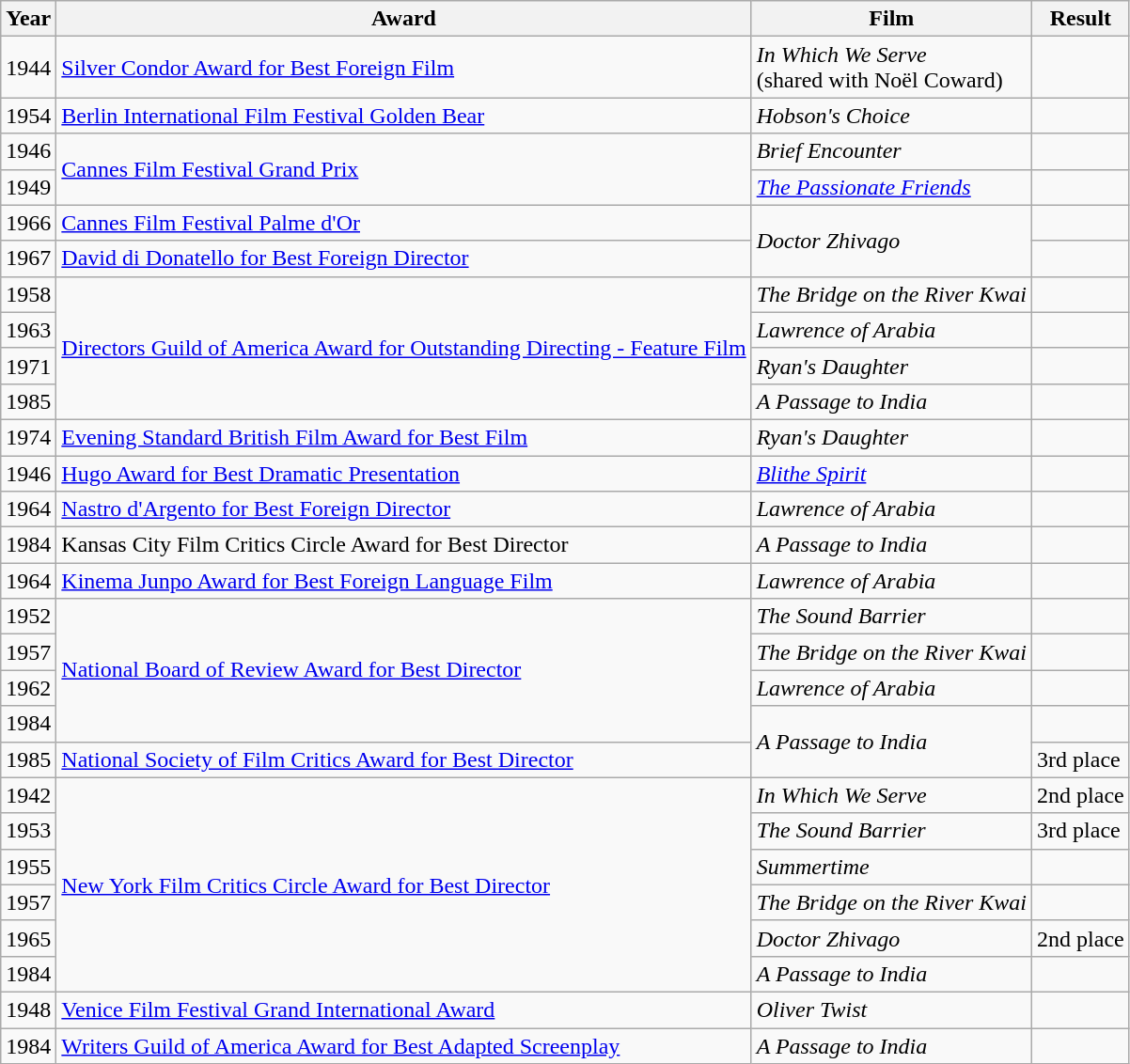<table class="wikitable plainrowheaders sortable">
<tr>
<th>Year</th>
<th>Award</th>
<th>Film</th>
<th>Result</th>
</tr>
<tr>
<td>1944</td>
<td><a href='#'>Silver Condor Award for Best Foreign Film</a></td>
<td><em>In Which We Serve</em><br>(shared with Noël Coward)</td>
<td></td>
</tr>
<tr>
<td>1954</td>
<td><a href='#'>Berlin International Film Festival Golden Bear</a></td>
<td><em>Hobson's Choice</em></td>
<td></td>
</tr>
<tr>
<td>1946</td>
<td rowspan="2"><a href='#'>Cannes Film Festival Grand Prix</a></td>
<td><em>Brief Encounter</em></td>
<td></td>
</tr>
<tr>
<td>1949</td>
<td><em><a href='#'>The Passionate Friends</a></em></td>
<td></td>
</tr>
<tr>
<td>1966</td>
<td><a href='#'>Cannes Film Festival Palme d'Or</a></td>
<td rowspan="2"><em>Doctor Zhivago</em></td>
<td></td>
</tr>
<tr>
<td>1967</td>
<td><a href='#'>David di Donatello for Best Foreign Director</a></td>
<td></td>
</tr>
<tr>
<td>1958</td>
<td rowspan="4"><a href='#'>Directors Guild of America Award for Outstanding Directing - Feature Film</a></td>
<td><em>The Bridge on the River Kwai</em></td>
<td></td>
</tr>
<tr>
<td>1963</td>
<td><em>Lawrence of Arabia</em></td>
<td></td>
</tr>
<tr>
<td>1971</td>
<td><em>Ryan's Daughter</em></td>
<td></td>
</tr>
<tr>
<td>1985</td>
<td><em>A Passage to India</em></td>
<td></td>
</tr>
<tr>
<td>1974</td>
<td><a href='#'>Evening Standard British Film Award for Best Film</a></td>
<td><em>Ryan's Daughter</em></td>
<td></td>
</tr>
<tr>
<td>1946</td>
<td><a href='#'>Hugo Award for Best Dramatic Presentation</a></td>
<td><em><a href='#'>Blithe Spirit</a></em></td>
<td></td>
</tr>
<tr>
<td>1964</td>
<td><a href='#'>Nastro d'Argento for Best Foreign Director</a></td>
<td><em>Lawrence of Arabia</em></td>
<td></td>
</tr>
<tr>
<td>1984</td>
<td>Kansas City Film Critics Circle Award for Best Director</td>
<td><em>A Passage to India</em></td>
<td></td>
</tr>
<tr>
<td>1964</td>
<td><a href='#'>Kinema Junpo Award for Best Foreign Language Film</a></td>
<td><em>Lawrence of Arabia</em></td>
<td></td>
</tr>
<tr>
<td>1952</td>
<td rowspan="4"><a href='#'>National Board of Review Award for Best Director</a></td>
<td><em>The Sound Barrier</em></td>
<td></td>
</tr>
<tr>
<td>1957</td>
<td><em>The Bridge on the River Kwai</em></td>
<td></td>
</tr>
<tr>
<td>1962</td>
<td><em>Lawrence of Arabia</em></td>
<td></td>
</tr>
<tr>
<td>1984</td>
<td rowspan="2"><em>A Passage to India</em></td>
<td></td>
</tr>
<tr>
<td>1985</td>
<td><a href='#'>National Society of Film Critics Award for Best Director</a></td>
<td>3rd place</td>
</tr>
<tr>
<td>1942</td>
<td rowspan="6"><a href='#'>New York Film Critics Circle Award for Best Director</a></td>
<td><em>In Which We Serve</em></td>
<td>2nd place</td>
</tr>
<tr>
<td>1953</td>
<td><em>The Sound Barrier</em></td>
<td>3rd place</td>
</tr>
<tr>
<td>1955</td>
<td><em>Summertime</em></td>
<td></td>
</tr>
<tr>
<td>1957</td>
<td><em>The Bridge on the River Kwai</em></td>
<td></td>
</tr>
<tr>
<td>1965</td>
<td><em>Doctor Zhivago</em></td>
<td>2nd place</td>
</tr>
<tr>
<td>1984</td>
<td><em>A Passage to India</em></td>
<td></td>
</tr>
<tr>
<td>1948</td>
<td><a href='#'>Venice Film Festival Grand International Award</a></td>
<td><em>Oliver Twist</em></td>
<td></td>
</tr>
<tr>
<td>1984</td>
<td><a href='#'>Writers Guild of America Award for Best Adapted Screenplay</a></td>
<td><em>A Passage to India</em></td>
<td></td>
</tr>
</table>
